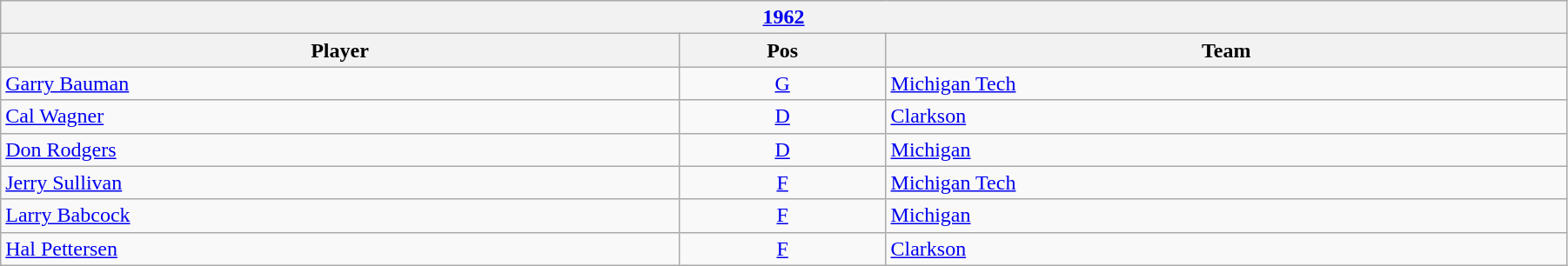<table class="wikitable" width=95%>
<tr>
<th colspan=3><a href='#'>1962</a></th>
</tr>
<tr>
<th>Player</th>
<th>Pos</th>
<th>Team</th>
</tr>
<tr>
<td><a href='#'>Garry Bauman</a></td>
<td style="text-align:center;"><a href='#'>G</a></td>
<td><a href='#'>Michigan Tech</a></td>
</tr>
<tr>
<td><a href='#'>Cal Wagner</a></td>
<td style="text-align:center;"><a href='#'>D</a></td>
<td><a href='#'>Clarkson</a></td>
</tr>
<tr>
<td><a href='#'>Don Rodgers</a></td>
<td style="text-align:center;"><a href='#'>D</a></td>
<td><a href='#'>Michigan</a></td>
</tr>
<tr>
<td><a href='#'>Jerry Sullivan</a></td>
<td style="text-align:center;"><a href='#'>F</a></td>
<td><a href='#'>Michigan Tech</a></td>
</tr>
<tr>
<td><a href='#'>Larry Babcock</a></td>
<td style="text-align:center;"><a href='#'>F</a></td>
<td><a href='#'>Michigan</a></td>
</tr>
<tr>
<td><a href='#'>Hal Pettersen</a></td>
<td style="text-align:center;"><a href='#'>F</a></td>
<td><a href='#'>Clarkson</a></td>
</tr>
</table>
